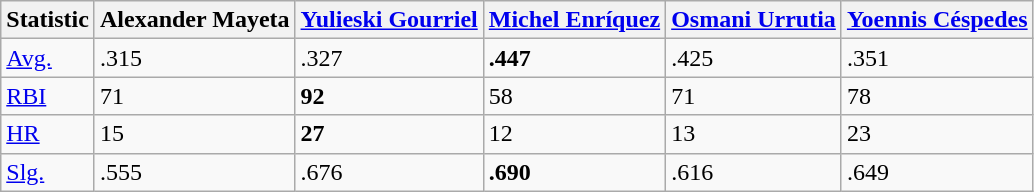<table class="wikitable">
<tr>
<th>Statistic</th>
<th>Alexander Mayeta</th>
<th><a href='#'>Yulieski Gourriel</a></th>
<th><a href='#'>Michel Enríquez</a></th>
<th><a href='#'>Osmani Urrutia</a></th>
<th><a href='#'>Yoennis Céspedes</a></th>
</tr>
<tr>
<td><a href='#'>Avg.</a></td>
<td>.315</td>
<td>.327</td>
<td><strong>.447</strong></td>
<td>.425</td>
<td>.351</td>
</tr>
<tr>
<td><a href='#'>RBI</a></td>
<td>71</td>
<td><strong>92</strong></td>
<td>58</td>
<td>71</td>
<td>78</td>
</tr>
<tr>
<td><a href='#'>HR</a></td>
<td>15</td>
<td><strong>27</strong></td>
<td>12</td>
<td>13</td>
<td>23</td>
</tr>
<tr>
<td><a href='#'>Slg.</a></td>
<td>.555</td>
<td>.676</td>
<td><strong>.690</strong></td>
<td>.616</td>
<td>.649</td>
</tr>
</table>
